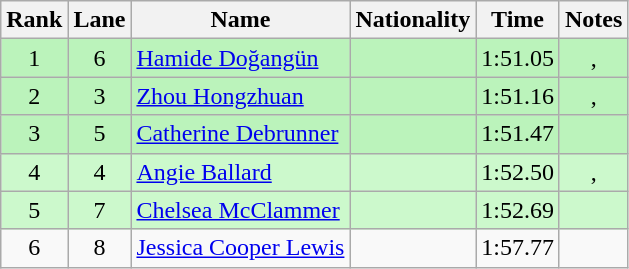<table class="wikitable sortable" style="text-align:center">
<tr>
<th>Rank</th>
<th>Lane</th>
<th>Name</th>
<th>Nationality</th>
<th>Time</th>
<th>Notes</th>
</tr>
<tr bgcolor=bbf3bb>
<td>1</td>
<td>6</td>
<td align="left"><a href='#'>Hamide Doğangün</a></td>
<td align="left"></td>
<td>1:51.05</td>
<td>, </td>
</tr>
<tr bgcolor=bbf3bb>
<td>2</td>
<td>3</td>
<td align="left"><a href='#'>Zhou Hongzhuan</a></td>
<td align="left"></td>
<td>1:51.16</td>
<td>, </td>
</tr>
<tr bgcolor=bbf3bb>
<td>3</td>
<td>5</td>
<td align="left"><a href='#'>Catherine Debrunner</a></td>
<td align="left"></td>
<td>1:51.47</td>
<td></td>
</tr>
<tr bgcolor=ccf9cc>
<td>4</td>
<td>4</td>
<td align="left"><a href='#'>Angie Ballard</a></td>
<td align="left"></td>
<td>1:52.50</td>
<td>, </td>
</tr>
<tr bgcolor=ccf9cc>
<td>5</td>
<td>7</td>
<td align="left"><a href='#'>Chelsea McClammer</a></td>
<td align="left"></td>
<td>1:52.69</td>
<td></td>
</tr>
<tr>
<td>6</td>
<td>8</td>
<td align="left"><a href='#'>Jessica Cooper Lewis</a></td>
<td align="left"></td>
<td>1:57.77</td>
<td></td>
</tr>
</table>
